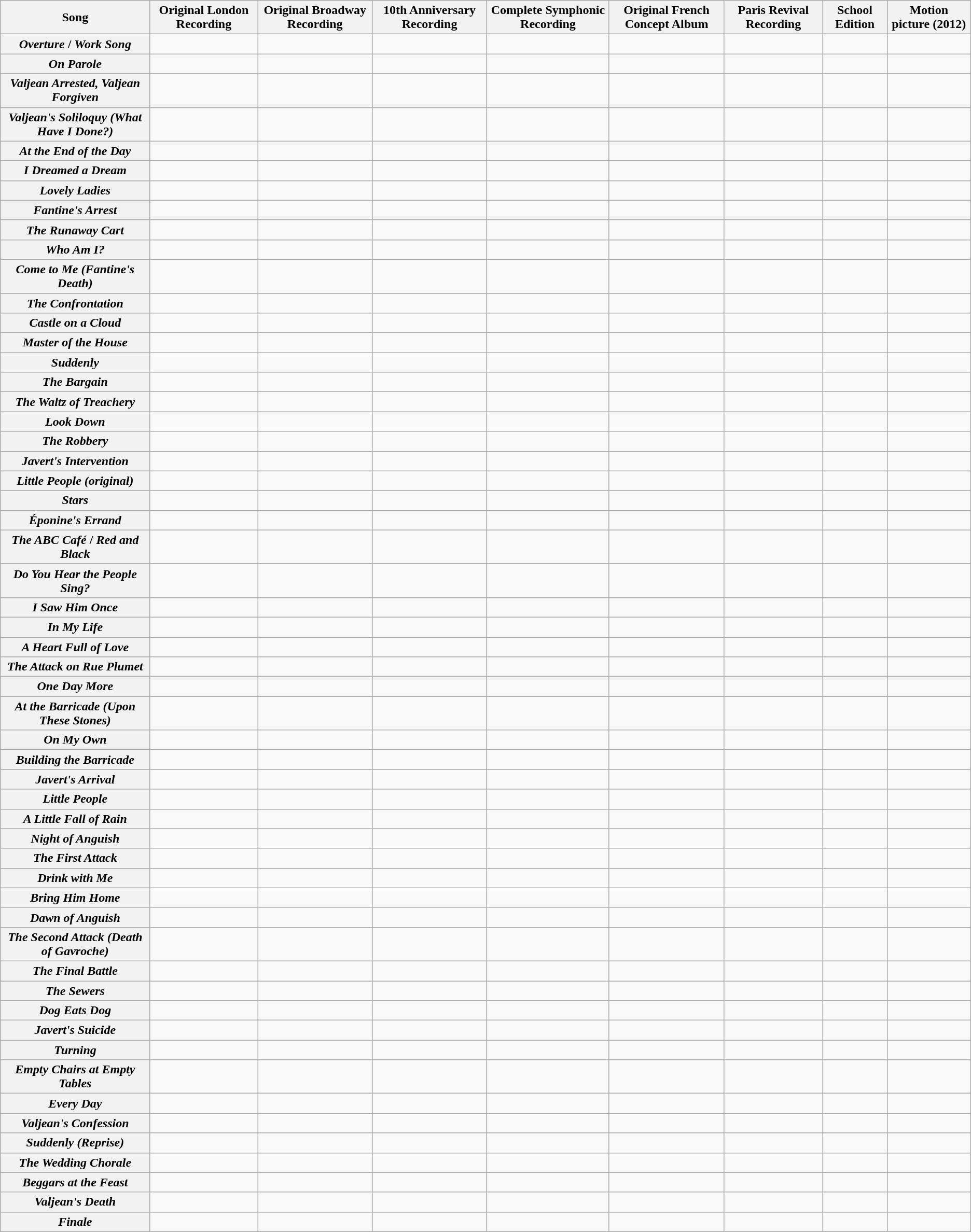<table class="wikitable" style="text-align:center">
<tr>
<th>Song</th>
<th>Original London Recording</th>
<th>Original Broadway Recording</th>
<th>10th Anniversary Recording</th>
<th>Complete Symphonic Recording</th>
<th>Original French Concept Album</th>
<th>Paris Revival Recording</th>
<th>School Edition</th>
<th>Motion picture (2012)</th>
</tr>
<tr>
<th scope="row"><em>Overture</em> / <em>Work Song</em></th>
<td></td>
<td></td>
<td></td>
<td></td>
<td></td>
<td></td>
<td></td>
<td></td>
</tr>
<tr>
<th scope="row"><em>On Parole</em></th>
<td></td>
<td></td>
<td></td>
<td></td>
<td></td>
<td></td>
<td></td>
<td></td>
</tr>
<tr>
<th scope="row"><em>Valjean Arrested, Valjean Forgiven</em></th>
<td></td>
<td></td>
<td></td>
<td></td>
<td></td>
<td></td>
<td></td>
<td></td>
</tr>
<tr>
<th scope="row"><em>Valjean's Soliloquy (What Have I Done?)</em></th>
<td></td>
<td></td>
<td></td>
<td></td>
<td></td>
<td></td>
<td></td>
<td></td>
</tr>
<tr>
<th scope="row"><em>At the End of the Day</em></th>
<td></td>
<td></td>
<td></td>
<td></td>
<td></td>
<td></td>
<td></td>
<td></td>
</tr>
<tr>
<th scope="row"><em>I Dreamed a Dream</em></th>
<td></td>
<td></td>
<td></td>
<td></td>
<td></td>
<td></td>
<td></td>
<td></td>
</tr>
<tr>
<th scope="row"><em>Lovely Ladies</em></th>
<td></td>
<td></td>
<td></td>
<td></td>
<td></td>
<td></td>
<td></td>
<td></td>
</tr>
<tr>
<th scope="row"><em>Fantine's Arrest</em></th>
<td></td>
<td></td>
<td></td>
<td></td>
<td></td>
<td></td>
<td></td>
<td></td>
</tr>
<tr>
<th scope="row"><em>The Runaway Cart</em></th>
<td></td>
<td></td>
<td></td>
<td></td>
<td></td>
<td></td>
<td></td>
<td></td>
</tr>
<tr>
<th scope="row"><em>Who Am I?</em></th>
<td></td>
<td></td>
<td></td>
<td></td>
<td></td>
<td></td>
<td></td>
<td></td>
</tr>
<tr>
<th scope="row"><em>Come to Me (Fantine's Death)</em></th>
<td></td>
<td></td>
<td></td>
<td></td>
<td></td>
<td></td>
<td></td>
<td></td>
</tr>
<tr>
<th scope="row"><em>The Confrontation</em></th>
<td></td>
<td></td>
<td></td>
<td></td>
<td></td>
<td></td>
<td></td>
<td></td>
</tr>
<tr>
<th scope="row"><em>Castle on a Cloud</em></th>
<td></td>
<td></td>
<td></td>
<td></td>
<td></td>
<td></td>
<td></td>
<td></td>
</tr>
<tr>
<th scope="row"><em>Master of the House</em></th>
<td></td>
<td></td>
<td></td>
<td></td>
<td></td>
<td></td>
<td></td>
<td></td>
</tr>
<tr>
<th scope="row"><em>Suddenly</em></th>
<td></td>
<td></td>
<td></td>
<td></td>
<td></td>
<td></td>
<td></td>
<td></td>
</tr>
<tr>
<th scope="row"><em>The Bargain</em></th>
<td></td>
<td></td>
<td></td>
<td></td>
<td></td>
<td></td>
<td></td>
<td></td>
</tr>
<tr>
<th scope="row"><em>The Waltz of Treachery</em></th>
<td></td>
<td></td>
<td></td>
<td></td>
<td></td>
<td></td>
<td></td>
<td></td>
</tr>
<tr>
<th scope="row"><em>Look Down</em></th>
<td></td>
<td></td>
<td></td>
<td></td>
<td></td>
<td></td>
<td></td>
<td></td>
</tr>
<tr>
<th scope="row"><em>The Robbery</em></th>
<td></td>
<td></td>
<td></td>
<td></td>
<td></td>
<td></td>
<td></td>
<td></td>
</tr>
<tr>
<th scope="row"><em>Javert's Intervention</em></th>
<td></td>
<td></td>
<td></td>
<td></td>
<td></td>
<td></td>
<td></td>
<td></td>
</tr>
<tr>
<th scope="row"><em>Little People (original)</em></th>
<td></td>
<td></td>
<td></td>
<td></td>
<td></td>
<td></td>
<td></td>
<td></td>
</tr>
<tr>
<th scope="row"><em>Stars</em></th>
<td></td>
<td></td>
<td></td>
<td></td>
<td></td>
<td></td>
<td></td>
<td></td>
</tr>
<tr>
<th scope="row"><em>Éponine's Errand</em></th>
<td></td>
<td></td>
<td></td>
<td></td>
<td></td>
<td></td>
<td></td>
<td></td>
</tr>
<tr>
<th scope="row"><em>The ABC Café</em> / <em>Red and Black</em></th>
<td></td>
<td></td>
<td></td>
<td></td>
<td></td>
<td></td>
<td></td>
<td></td>
</tr>
<tr>
<th scope="row"><em>Do You Hear the People Sing?</em></th>
<td></td>
<td></td>
<td></td>
<td></td>
<td></td>
<td></td>
<td></td>
<td></td>
</tr>
<tr>
<th scope="row"><em>I Saw Him Once</em></th>
<td></td>
<td></td>
<td></td>
<td></td>
<td></td>
<td></td>
<td></td>
<td></td>
</tr>
<tr>
<th scope="row"><em>In My Life</em></th>
<td></td>
<td></td>
<td></td>
<td></td>
<td></td>
<td></td>
<td></td>
<td></td>
</tr>
<tr>
<th scope="row"><em>A Heart Full of Love</em></th>
<td></td>
<td></td>
<td></td>
<td></td>
<td></td>
<td></td>
<td></td>
<td></td>
</tr>
<tr>
<th scope="row"><em>The Attack on Rue Plumet</em></th>
<td></td>
<td></td>
<td></td>
<td></td>
<td></td>
<td></td>
<td></td>
<td></td>
</tr>
<tr>
<th scope="row"><em>One Day More</em></th>
<td></td>
<td></td>
<td></td>
<td></td>
<td></td>
<td></td>
<td></td>
<td></td>
</tr>
<tr>
<th scope="row"><em>At the Barricade (Upon These Stones)</em></th>
<td></td>
<td></td>
<td></td>
<td></td>
<td></td>
<td></td>
<td></td>
<td></td>
</tr>
<tr>
<th scope="row"><em>On My Own</em></th>
<td></td>
<td></td>
<td></td>
<td></td>
<td></td>
<td></td>
<td></td>
<td></td>
</tr>
<tr>
<th scope="row"><em>Building the Barricade</em></th>
<td></td>
<td></td>
<td></td>
<td></td>
<td></td>
<td></td>
<td></td>
<td></td>
</tr>
<tr>
<th scope="row"><em>Javert's Arrival</em></th>
<td></td>
<td></td>
<td></td>
<td></td>
<td></td>
<td></td>
<td></td>
<td></td>
</tr>
<tr>
<th scope="row"><em>Little People</em></th>
<td></td>
<td></td>
<td></td>
<td></td>
<td></td>
<td></td>
<td></td>
<td></td>
</tr>
<tr>
<th scope="row"><em>A Little Fall of Rain</em></th>
<td></td>
<td></td>
<td></td>
<td></td>
<td></td>
<td></td>
<td></td>
<td></td>
</tr>
<tr>
<th scope="row"><em>Night of Anguish</em></th>
<td></td>
<td></td>
<td></td>
<td></td>
<td></td>
<td></td>
<td></td>
<td></td>
</tr>
<tr>
<th scope="row"><em>The First Attack</em></th>
<td></td>
<td></td>
<td></td>
<td></td>
<td></td>
<td></td>
<td></td>
<td></td>
</tr>
<tr>
<th scope="row"><em>Drink with Me</em></th>
<td></td>
<td></td>
<td></td>
<td></td>
<td></td>
<td></td>
<td></td>
<td></td>
</tr>
<tr>
<th scope="row"><em>Bring Him Home</em></th>
<td></td>
<td></td>
<td></td>
<td></td>
<td></td>
<td></td>
<td></td>
<td></td>
</tr>
<tr>
<th scope="row"><em>Dawn of Anguish</em></th>
<td></td>
<td></td>
<td></td>
<td></td>
<td></td>
<td></td>
<td></td>
<td></td>
</tr>
<tr>
<th scope="row"><em>The Second Attack (Death of Gavroche)</em></th>
<td></td>
<td></td>
<td></td>
<td></td>
<td></td>
<td></td>
<td></td>
<td></td>
</tr>
<tr>
<th scope="row"><em>The Final Battle</em></th>
<td></td>
<td></td>
<td></td>
<td></td>
<td></td>
<td></td>
<td></td>
<td></td>
</tr>
<tr>
<th scope="row"><em>The Sewers</em></th>
<td></td>
<td></td>
<td></td>
<td></td>
<td></td>
<td></td>
<td></td>
<td></td>
</tr>
<tr>
<th scope="row"><em>Dog Eats Dog</em></th>
<td></td>
<td></td>
<td></td>
<td></td>
<td></td>
<td></td>
<td></td>
<td></td>
</tr>
<tr>
<th scope="row"><em>Javert's Suicide</em></th>
<td></td>
<td></td>
<td></td>
<td></td>
<td></td>
<td></td>
<td></td>
<td></td>
</tr>
<tr>
<th scope="row"><em>Turning</em></th>
<td></td>
<td></td>
<td></td>
<td></td>
<td></td>
<td></td>
<td></td>
<td></td>
</tr>
<tr>
<th scope="row"><em>Empty Chairs at Empty Tables</em></th>
<td></td>
<td></td>
<td></td>
<td></td>
<td></td>
<td></td>
<td></td>
<td></td>
</tr>
<tr>
<th scope="row"><em>Every Day</em></th>
<td></td>
<td></td>
<td></td>
<td></td>
<td></td>
<td></td>
<td></td>
<td></td>
</tr>
<tr>
<th scope="row"><em>Valjean's Confession</em></th>
<td></td>
<td></td>
<td></td>
<td></td>
<td></td>
<td></td>
<td></td>
<td></td>
</tr>
<tr>
<th scope="row"><em>Suddenly (Reprise)</em></th>
<td></td>
<td></td>
<td></td>
<td></td>
<td></td>
<td></td>
<td></td>
<td></td>
</tr>
<tr>
<th scope="row"><em>The Wedding Chorale</em></th>
<td></td>
<td></td>
<td></td>
<td></td>
<td></td>
<td></td>
<td></td>
<td></td>
</tr>
<tr>
<th scope="row"><em>Beggars at the Feast</em></th>
<td></td>
<td></td>
<td></td>
<td></td>
<td></td>
<td></td>
<td></td>
<td></td>
</tr>
<tr>
<th scope="row"><em>Valjean's Death</em></th>
<td></td>
<td></td>
<td></td>
<td></td>
<td></td>
<td></td>
<td></td>
<td></td>
</tr>
<tr>
<th scope="row"><em>Finale</em></th>
<td></td>
<td></td>
<td></td>
<td></td>
<td></td>
<td></td>
<td></td>
<td></td>
</tr>
</table>
